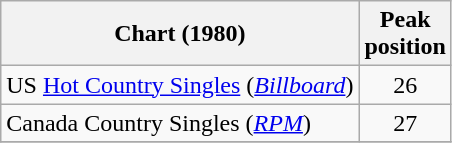<table class="wikitable sortable">
<tr>
<th>Chart (1980)</th>
<th>Peak<br>position</th>
</tr>
<tr>
<td>US <a href='#'>Hot Country Singles</a> (<em><a href='#'>Billboard</a></em>)</td>
<td align="center">26</td>
</tr>
<tr>
<td>Canada Country Singles (<em><a href='#'>RPM</a></em>)</td>
<td align="center">27</td>
</tr>
<tr>
</tr>
</table>
